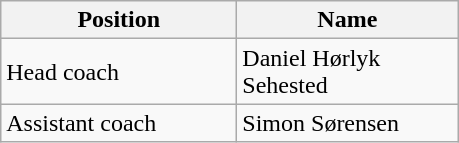<table class="wikitable" style="text-align:left;">
<tr>
<th style="width:150px;">Position</th>
<th style="width:140px;">Name</th>
</tr>
<tr>
<td>Head coach</td>
<td>Daniel Hørlyk Sehested</td>
</tr>
<tr>
<td>Assistant coach</td>
<td>Simon Sørensen</td>
</tr>
</table>
